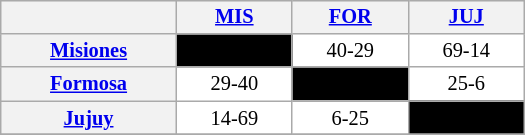<table align="left" width="350" cellspacing="0" cellpadding="3" style="background-color: #f9f9f9; font-size: 85%; text-align: center" class="wikitable">
<tr style="background:#00000;">
<th align="left"> </th>
<th><a href='#'>MIS</a></th>
<th><a href='#'>FOR</a></th>
<th><a href='#'>JUJ</a></th>
</tr>
<tr ! style="background:#FFFFFF;">
<th><a href='#'>Misiones</a></th>
<td style="background:#000000">––––</td>
<td>40-29</td>
<td>69-14</td>
</tr>
<tr ! style="background:#FFFFFF;">
<th><a href='#'>Formosa</a></th>
<td>29-40</td>
<td style="background:#000000">––––</td>
<td>25-6</td>
</tr>
<tr ! style="background:#FFFFFF;">
<th><a href='#'>Jujuy</a></th>
<td>14-69</td>
<td>6-25</td>
<td style="background:#000000">––––</td>
</tr>
<tr>
</tr>
</table>
